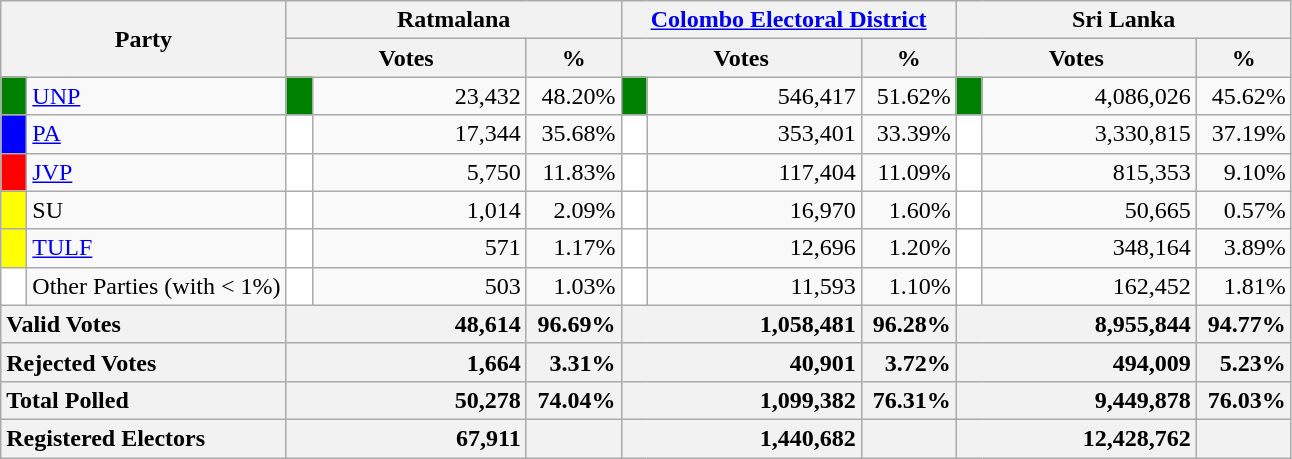<table class="wikitable">
<tr>
<th colspan="2" width="144px"rowspan="2">Party</th>
<th colspan="3" width="216px">Ratmalana</th>
<th colspan="3" width="216px"><a href='#'>Colombo Electoral District</a></th>
<th colspan="3" width="216px">Sri Lanka</th>
</tr>
<tr>
<th colspan="2" width="144px">Votes</th>
<th>%</th>
<th colspan="2" width="144px">Votes</th>
<th>%</th>
<th colspan="2" width="144px">Votes</th>
<th>%</th>
</tr>
<tr>
<td style="background-color:green;" width="10px"></td>
<td style="text-align:left;"><a href='#'>UNP</a></td>
<td style="background-color:green;" width="10px"></td>
<td style="text-align:right;">23,432</td>
<td style="text-align:right;">48.20%</td>
<td style="background-color:green;" width="10px"></td>
<td style="text-align:right;">546,417</td>
<td style="text-align:right;">51.62%</td>
<td style="background-color:green;" width="10px"></td>
<td style="text-align:right;">4,086,026</td>
<td style="text-align:right;">45.62%</td>
</tr>
<tr>
<td style="background-color:blue;" width="10px"></td>
<td style="text-align:left;"><a href='#'>PA</a></td>
<td style="background-color:white;" width="10px"></td>
<td style="text-align:right;">17,344</td>
<td style="text-align:right;">35.68%</td>
<td style="background-color:white;" width="10px"></td>
<td style="text-align:right;">353,401</td>
<td style="text-align:right;">33.39%</td>
<td style="background-color:white;" width="10px"></td>
<td style="text-align:right;">3,330,815</td>
<td style="text-align:right;">37.19%</td>
</tr>
<tr>
<td style="background-color:red;" width="10px"></td>
<td style="text-align:left;"><a href='#'>JVP</a></td>
<td style="background-color:white;" width="10px"></td>
<td style="text-align:right;">5,750</td>
<td style="text-align:right;">11.83%</td>
<td style="background-color:white;" width="10px"></td>
<td style="text-align:right;">117,404</td>
<td style="text-align:right;">11.09%</td>
<td style="background-color:white;" width="10px"></td>
<td style="text-align:right;">815,353</td>
<td style="text-align:right;">9.10%</td>
</tr>
<tr>
<td style="background-color:yellow;" width="10px"></td>
<td style="text-align:left;">SU</td>
<td style="background-color:white;" width="10px"></td>
<td style="text-align:right;">1,014</td>
<td style="text-align:right;">2.09%</td>
<td style="background-color:white;" width="10px"></td>
<td style="text-align:right;">16,970</td>
<td style="text-align:right;">1.60%</td>
<td style="background-color:white;" width="10px"></td>
<td style="text-align:right;">50,665</td>
<td style="text-align:right;">0.57%</td>
</tr>
<tr>
<td style="background-color:yellow;" width="10px"></td>
<td style="text-align:left;"><a href='#'>TULF</a></td>
<td style="background-color:white;" width="10px"></td>
<td style="text-align:right;">571</td>
<td style="text-align:right;">1.17%</td>
<td style="background-color:white;" width="10px"></td>
<td style="text-align:right;">12,696</td>
<td style="text-align:right;">1.20%</td>
<td style="background-color:white;" width="10px"></td>
<td style="text-align:right;">348,164</td>
<td style="text-align:right;">3.89%</td>
</tr>
<tr>
<td style="background-color:white;" width="10px"></td>
<td style="text-align:left;">Other Parties (with < 1%)</td>
<td style="background-color:white;" width="10px"></td>
<td style="text-align:right;">503</td>
<td style="text-align:right;">1.03%</td>
<td style="background-color:white;" width="10px"></td>
<td style="text-align:right;">11,593</td>
<td style="text-align:right;">1.10%</td>
<td style="background-color:white;" width="10px"></td>
<td style="text-align:right;">162,452</td>
<td style="text-align:right;">1.81%</td>
</tr>
<tr>
<th colspan="2" width="144px"style="text-align:left;">Valid Votes</th>
<th style="text-align:right;"colspan="2" width="144px">48,614</th>
<th style="text-align:right;">96.69%</th>
<th style="text-align:right;"colspan="2" width="144px">1,058,481</th>
<th style="text-align:right;">96.28%</th>
<th style="text-align:right;"colspan="2" width="144px">8,955,844</th>
<th style="text-align:right;">94.77%</th>
</tr>
<tr>
<th colspan="2" width="144px"style="text-align:left;">Rejected Votes</th>
<th style="text-align:right;"colspan="2" width="144px">1,664</th>
<th style="text-align:right;">3.31%</th>
<th style="text-align:right;"colspan="2" width="144px">40,901</th>
<th style="text-align:right;">3.72%</th>
<th style="text-align:right;"colspan="2" width="144px">494,009</th>
<th style="text-align:right;">5.23%</th>
</tr>
<tr>
<th colspan="2" width="144px"style="text-align:left;">Total Polled</th>
<th style="text-align:right;"colspan="2" width="144px">50,278</th>
<th style="text-align:right;">74.04%</th>
<th style="text-align:right;"colspan="2" width="144px">1,099,382</th>
<th style="text-align:right;">76.31%</th>
<th style="text-align:right;"colspan="2" width="144px">9,449,878</th>
<th style="text-align:right;">76.03%</th>
</tr>
<tr>
<th colspan="2" width="144px"style="text-align:left;">Registered Electors</th>
<th style="text-align:right;"colspan="2" width="144px">67,911</th>
<th></th>
<th style="text-align:right;"colspan="2" width="144px">1,440,682</th>
<th></th>
<th style="text-align:right;"colspan="2" width="144px">12,428,762</th>
<th></th>
</tr>
</table>
